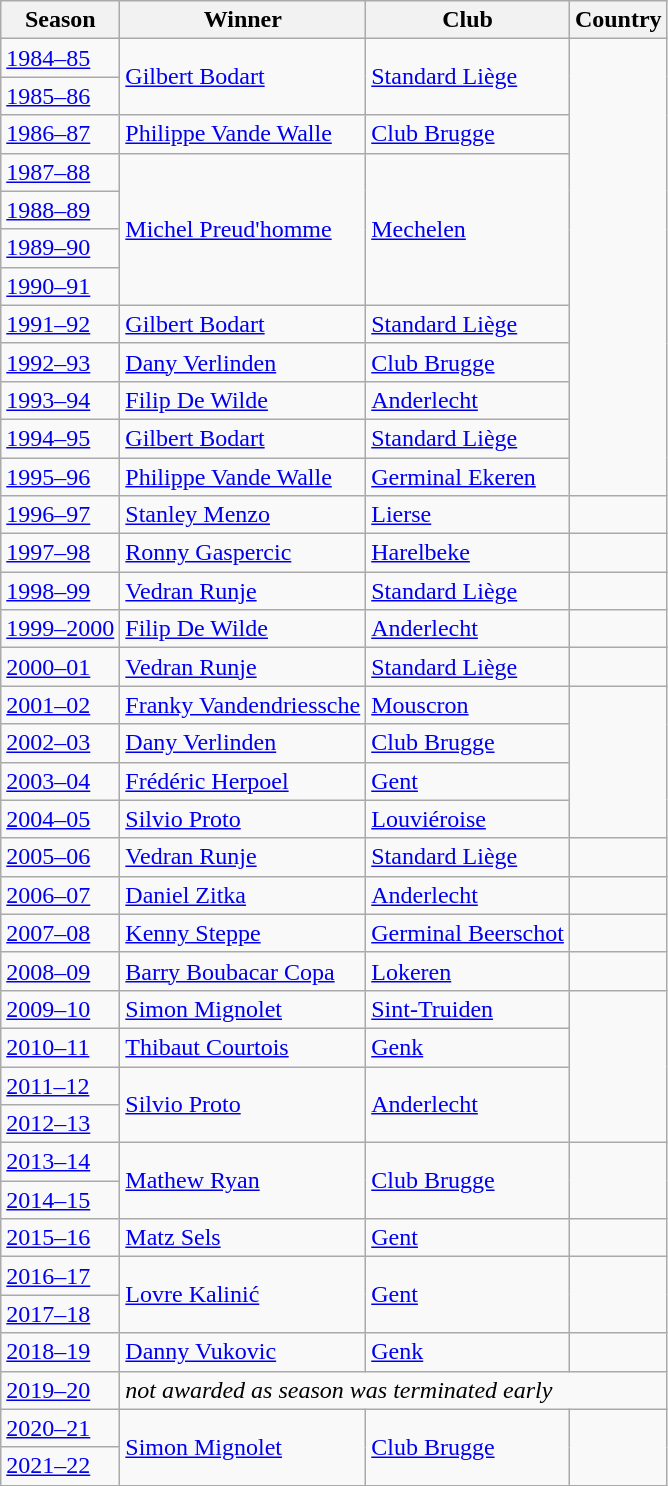<table class=wikitable>
<tr>
<th>Season</th>
<th>Winner</th>
<th>Club</th>
<th>Country</th>
</tr>
<tr>
<td><a href='#'>1984–85</a></td>
<td rowspan="2"><a href='#'>Gilbert Bodart</a></td>
<td rowspan="2"><a href='#'>Standard Liège</a></td>
<td rowspan="12"></td>
</tr>
<tr>
<td><a href='#'>1985–86</a></td>
</tr>
<tr>
<td><a href='#'>1986–87</a></td>
<td><a href='#'>Philippe Vande Walle</a></td>
<td><a href='#'>Club Brugge</a></td>
</tr>
<tr>
<td><a href='#'>1987–88</a></td>
<td rowspan="4"><a href='#'>Michel Preud'homme</a></td>
<td rowspan="4"><a href='#'>Mechelen</a></td>
</tr>
<tr>
<td><a href='#'>1988–89</a></td>
</tr>
<tr>
<td><a href='#'>1989–90</a></td>
</tr>
<tr>
<td><a href='#'>1990–91</a></td>
</tr>
<tr>
<td><a href='#'>1991–92</a></td>
<td><a href='#'>Gilbert Bodart</a></td>
<td><a href='#'>Standard Liège</a></td>
</tr>
<tr>
<td><a href='#'>1992–93</a></td>
<td><a href='#'>Dany Verlinden</a></td>
<td><a href='#'>Club Brugge</a></td>
</tr>
<tr>
<td><a href='#'>1993–94</a></td>
<td><a href='#'>Filip De Wilde</a></td>
<td><a href='#'>Anderlecht</a></td>
</tr>
<tr>
<td><a href='#'>1994–95</a></td>
<td><a href='#'>Gilbert Bodart</a></td>
<td><a href='#'>Standard Liège</a></td>
</tr>
<tr>
<td><a href='#'>1995–96</a></td>
<td><a href='#'>Philippe Vande Walle</a></td>
<td><a href='#'>Germinal Ekeren</a></td>
</tr>
<tr>
<td><a href='#'>1996–97</a></td>
<td><a href='#'>Stanley Menzo</a></td>
<td><a href='#'>Lierse</a></td>
<td></td>
</tr>
<tr>
<td><a href='#'>1997–98</a></td>
<td><a href='#'>Ronny Gaspercic</a></td>
<td><a href='#'>Harelbeke</a></td>
<td></td>
</tr>
<tr>
<td><a href='#'>1998–99</a></td>
<td><a href='#'>Vedran Runje</a></td>
<td><a href='#'>Standard Liège</a></td>
<td></td>
</tr>
<tr>
<td><a href='#'>1999–2000</a></td>
<td><a href='#'>Filip De Wilde</a></td>
<td><a href='#'>Anderlecht</a></td>
<td></td>
</tr>
<tr>
<td><a href='#'>2000–01</a></td>
<td><a href='#'>Vedran Runje</a></td>
<td><a href='#'>Standard Liège</a></td>
<td></td>
</tr>
<tr>
<td><a href='#'>2001–02</a></td>
<td><a href='#'>Franky Vandendriessche</a></td>
<td><a href='#'>Mouscron</a></td>
<td rowspan="4"></td>
</tr>
<tr>
<td><a href='#'>2002–03</a></td>
<td><a href='#'>Dany Verlinden</a></td>
<td><a href='#'>Club Brugge</a></td>
</tr>
<tr>
<td><a href='#'>2003–04</a></td>
<td><a href='#'>Frédéric Herpoel</a></td>
<td><a href='#'>Gent</a></td>
</tr>
<tr>
<td><a href='#'>2004–05</a></td>
<td><a href='#'>Silvio Proto</a></td>
<td><a href='#'>Louviéroise</a></td>
</tr>
<tr>
<td><a href='#'>2005–06</a></td>
<td><a href='#'>Vedran Runje</a></td>
<td><a href='#'>Standard Liège</a></td>
<td></td>
</tr>
<tr>
<td><a href='#'>2006–07</a></td>
<td><a href='#'>Daniel Zitka</a></td>
<td><a href='#'>Anderlecht</a></td>
<td></td>
</tr>
<tr>
<td><a href='#'>2007–08</a></td>
<td><a href='#'>Kenny Steppe</a></td>
<td><a href='#'>Germinal Beerschot</a></td>
<td></td>
</tr>
<tr>
<td><a href='#'>2008–09</a></td>
<td><a href='#'>Barry Boubacar Copa</a></td>
<td><a href='#'>Lokeren</a></td>
<td></td>
</tr>
<tr>
<td><a href='#'>2009–10</a></td>
<td><a href='#'>Simon Mignolet</a></td>
<td><a href='#'>Sint-Truiden</a></td>
<td rowspan="4"></td>
</tr>
<tr>
<td><a href='#'>2010–11</a></td>
<td><a href='#'>Thibaut Courtois</a></td>
<td><a href='#'>Genk</a></td>
</tr>
<tr>
<td><a href='#'>2011–12</a></td>
<td rowspan="2"><a href='#'>Silvio Proto</a></td>
<td rowspan="2"><a href='#'>Anderlecht</a></td>
</tr>
<tr>
<td><a href='#'>2012–13</a></td>
</tr>
<tr>
<td><a href='#'>2013–14</a></td>
<td rowspan="2"><a href='#'>Mathew Ryan</a></td>
<td rowspan="2"><a href='#'>Club Brugge</a></td>
<td rowspan="2"></td>
</tr>
<tr>
<td><a href='#'>2014–15</a></td>
</tr>
<tr>
<td><a href='#'>2015–16</a></td>
<td><a href='#'>Matz Sels</a></td>
<td><a href='#'>Gent</a></td>
<td></td>
</tr>
<tr>
<td><a href='#'>2016–17</a></td>
<td rowspan="2"><a href='#'>Lovre Kalinić</a></td>
<td rowspan="2"><a href='#'>Gent</a></td>
<td rowspan="2"></td>
</tr>
<tr>
<td><a href='#'>2017–18</a></td>
</tr>
<tr>
<td><a href='#'>2018–19</a></td>
<td><a href='#'>Danny Vukovic</a></td>
<td><a href='#'>Genk</a></td>
<td></td>
</tr>
<tr>
<td><a href='#'>2019–20</a></td>
<td colspan=3><em>not awarded as season was terminated early</em></td>
</tr>
<tr>
<td><a href='#'>2020–21</a></td>
<td rowspan="2"><a href='#'>Simon Mignolet</a></td>
<td rowspan="2"><a href='#'>Club Brugge</a></td>
<td rowspan="2"></td>
</tr>
<tr>
<td><a href='#'>2021–22</a></td>
</tr>
</table>
